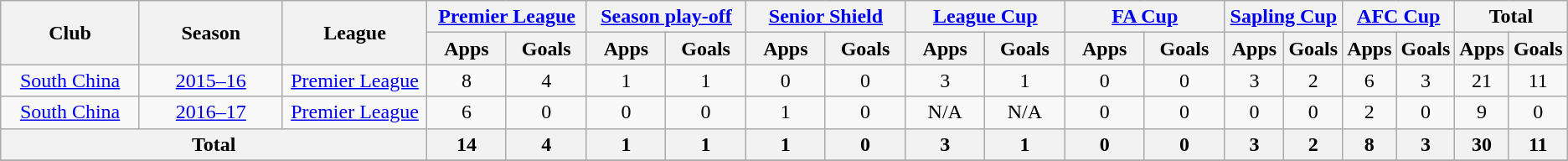<table class="wikitable" style="text-align:center">
<tr>
<th colspan="1" rowspan="2" width="12%" style="text-align: center">Club</th>
<th colspan="1" rowspan="2" width="12%" style="text-align: center">Season</th>
<th colspan="1" rowspan="2" width="12%" style="text-align: center">League</th>
<th colspan="2" width="12%" style="text-align: center"><a href='#'>Premier League</a></th>
<th colspan="2" width="12%" style="text-align: center"><a href='#'>Season play-off</a></th>
<th colspan="2" width="12%" style="text-align: center"><a href='#'>Senior Shield</a></th>
<th colspan="2" width="12%" style="text-align: center"><a href='#'>League Cup</a></th>
<th colspan="2" width="12%" style="text-align: center"><a href='#'>FA Cup</a></th>
<th colspan="2" width="12%" style="text-align: center"><a href='#'>Sapling Cup</a></th>
<th colspan="2" width="12%" style="text-align: center"><a href='#'>AFC Cup</a></th>
<th colspan="2" width="12%" style="text-align: center">Total</th>
</tr>
<tr>
<th width="6%">Apps</th>
<th width="6%">Goals</th>
<th width="6%">Apps</th>
<th width="6%">Goals</th>
<th width="6%">Apps</th>
<th width="6%">Goals</th>
<th width="6%">Apps</th>
<th width="6%">Goals</th>
<th width="6%">Apps</th>
<th width="6%">Goals</th>
<th width="6%">Apps</th>
<th width="6%">Goals</th>
<th width="6%">Apps</th>
<th width="6%">Goals</th>
<th width="6%">Apps</th>
<th width="6%">Goals</th>
</tr>
<tr>
<td><a href='#'>South China</a></td>
<td><a href='#'>2015–16</a></td>
<td><a href='#'>Premier League</a></td>
<td>8</td>
<td>4</td>
<td>1</td>
<td>1</td>
<td>0</td>
<td>0</td>
<td>3</td>
<td>1</td>
<td>0</td>
<td>0</td>
<td>3</td>
<td>2</td>
<td>6</td>
<td>3</td>
<td>21</td>
<td>11</td>
</tr>
<tr>
<td><a href='#'>South China</a></td>
<td><a href='#'>2016–17</a></td>
<td><a href='#'>Premier League</a></td>
<td>6</td>
<td>0</td>
<td>0</td>
<td>0</td>
<td>1</td>
<td>0</td>
<td>N/A</td>
<td>N/A</td>
<td>0</td>
<td>0</td>
<td>0</td>
<td>0</td>
<td>2</td>
<td>0</td>
<td>9</td>
<td>0</td>
</tr>
<tr>
<th colspan="3">Total</th>
<th>14</th>
<th>4</th>
<th>1</th>
<th>1</th>
<th>1</th>
<th>0</th>
<th>3</th>
<th>1</th>
<th>0</th>
<th>0</th>
<th>3</th>
<th>2</th>
<th>8</th>
<th>3</th>
<th>30</th>
<th>11</th>
</tr>
<tr>
</tr>
</table>
